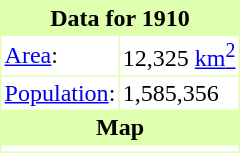<table border="0" cellpadding="2" cellspacing="1" style="float:right; empty-cells:show; margin-left:1em; margin-bottom:0.5em; background:#DEFFAD;">
<tr>
<th colspan="2">Data for 1910</th>
</tr>
<tr bgcolor="#FFFFFF">
<td><a href='#'>Area</a>:</td>
<td>12,325 <a href='#'>km<sup>2</sup></a></td>
</tr>
<tr bgcolor="#FFFFFF">
<td><a href='#'>Population</a>:</td>
<td>1,585,356</td>
</tr>
<tr>
<th colspan="3">Map</th>
</tr>
<tr bgcolor="#FFFFFF">
<td colspan="3" align="left"></td>
</tr>
</table>
